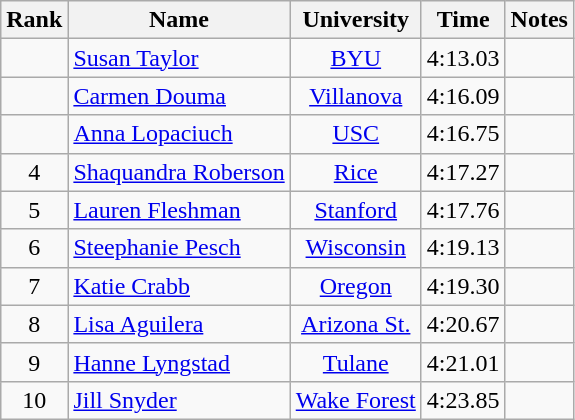<table class="wikitable sortable" style="text-align:center">
<tr>
<th>Rank</th>
<th>Name</th>
<th>University</th>
<th>Time</th>
<th>Notes</th>
</tr>
<tr>
<td></td>
<td align=left><a href='#'>Susan Taylor</a></td>
<td><a href='#'>BYU</a></td>
<td>4:13.03</td>
<td></td>
</tr>
<tr>
<td></td>
<td align=left><a href='#'>Carmen Douma</a> </td>
<td><a href='#'>Villanova</a></td>
<td>4:16.09</td>
<td></td>
</tr>
<tr>
<td></td>
<td align=left><a href='#'>Anna Lopaciuch</a></td>
<td><a href='#'>USC</a></td>
<td>4:16.75</td>
<td></td>
</tr>
<tr>
<td>4</td>
<td align=left><a href='#'>Shaquandra Roberson</a></td>
<td><a href='#'>Rice</a></td>
<td>4:17.27</td>
<td></td>
</tr>
<tr>
<td>5</td>
<td align=left><a href='#'>Lauren Fleshman</a></td>
<td><a href='#'>Stanford</a></td>
<td>4:17.76</td>
<td></td>
</tr>
<tr>
<td>6</td>
<td align=left><a href='#'>Steephanie Pesch</a></td>
<td><a href='#'>Wisconsin</a></td>
<td>4:19.13</td>
<td></td>
</tr>
<tr>
<td>7</td>
<td align=left><a href='#'>Katie Crabb</a></td>
<td><a href='#'>Oregon</a></td>
<td>4:19.30</td>
<td></td>
</tr>
<tr>
<td>8</td>
<td align=left><a href='#'>Lisa Aguilera</a></td>
<td><a href='#'>Arizona St.</a></td>
<td>4:20.67</td>
<td></td>
</tr>
<tr>
<td>9</td>
<td align=left><a href='#'>Hanne Lyngstad</a></td>
<td><a href='#'>Tulane</a></td>
<td>4:21.01</td>
<td></td>
</tr>
<tr>
<td>10</td>
<td align=left><a href='#'>Jill Snyder</a></td>
<td><a href='#'>Wake Forest</a></td>
<td>4:23.85</td>
<td></td>
</tr>
</table>
